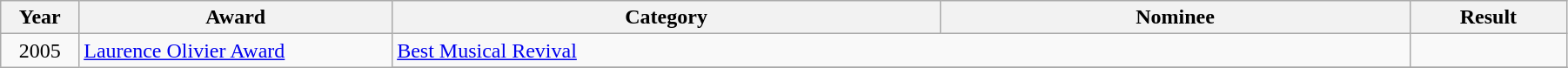<table class="wikitable" width="95%">
<tr>
<th width="5%">Year</th>
<th width="20%">Award</th>
<th width="35%">Category</th>
<th width="30%">Nominee</th>
<th width="10%">Result</th>
</tr>
<tr>
<td rowspan="2" align="center">2005</td>
<td rowspan="2"><a href='#'>Laurence Olivier Award</a></td>
<td colspan="2"><a href='#'>Best Musical Revival</a></td>
<td></td>
</tr>
<tr>
</tr>
</table>
